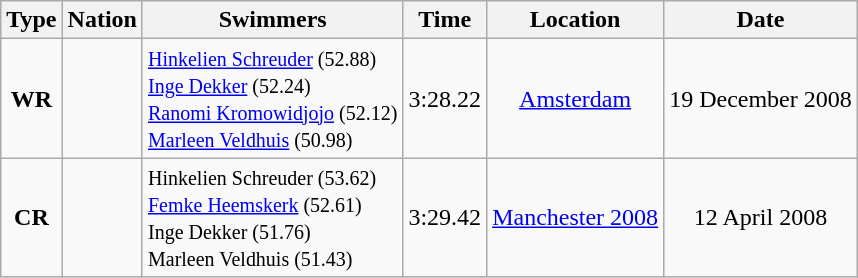<table class=wikitable style=text-align:center>
<tr>
<th>Type</th>
<th>Nation</th>
<th>Swimmers</th>
<th>Time</th>
<th>Location</th>
<th>Date</th>
</tr>
<tr>
<td><strong>WR</strong></td>
<td></td>
<td align=left><small><a href='#'>Hinkelien Schreuder</a> (52.88)<br><a href='#'>Inge Dekker</a> (52.24)<br><a href='#'>Ranomi Kromowidjojo</a> (52.12)<br><a href='#'>Marleen Veldhuis</a> (50.98) </small></td>
<td>3:28.22</td>
<td><a href='#'>Amsterdam</a></td>
<td>19 December 2008</td>
</tr>
<tr>
<td><strong>CR</strong></td>
<td></td>
<td align=left><small>Hinkelien Schreuder (53.62)<br><a href='#'>Femke Heemskerk</a> (52.61)<br>Inge Dekker (51.76)<br>Marleen Veldhuis (51.43)</small></td>
<td align=left>3:29.42</td>
<td><a href='#'>Manchester 2008</a></td>
<td>12 April 2008</td>
</tr>
</table>
